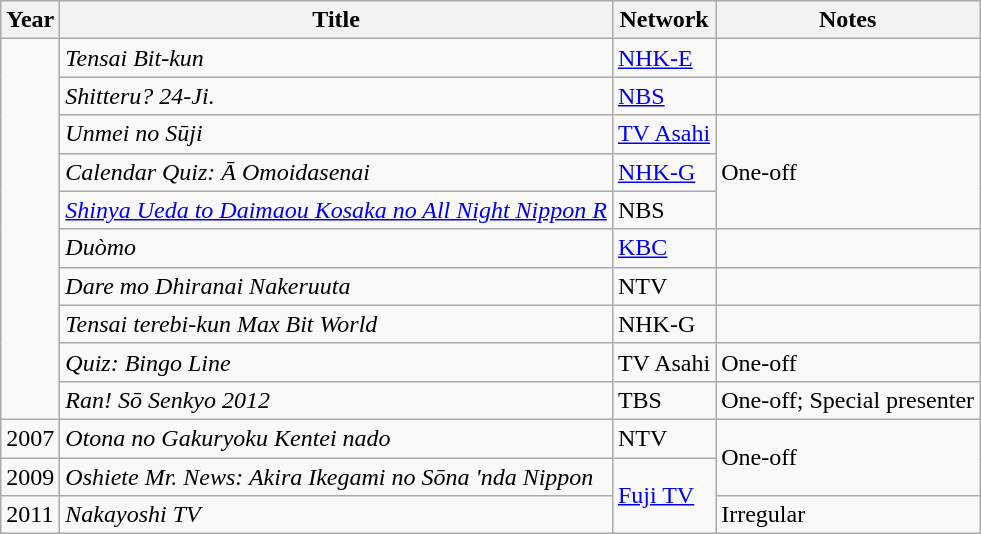<table class="wikitable">
<tr>
<th>Year</th>
<th>Title</th>
<th>Network</th>
<th>Notes</th>
</tr>
<tr>
<td rowspan="10"></td>
<td><em>Tensai Bit-kun</em></td>
<td><a href='#'>NHK-E</a></td>
<td></td>
</tr>
<tr>
<td><em>Shitteru? 24-Ji.</em></td>
<td><a href='#'>NBS</a></td>
<td></td>
</tr>
<tr>
<td><em>Unmei no Sūji</em></td>
<td><a href='#'>TV Asahi</a></td>
<td rowspan="3">One-off</td>
</tr>
<tr>
<td><em>Calendar Quiz: Ā Omoidasenai</em></td>
<td><a href='#'>NHK-G</a></td>
</tr>
<tr>
<td><em><a href='#'>Shinya Ueda to Daimaou Kosaka no All Night Nippon R</a></em></td>
<td>NBS</td>
</tr>
<tr>
<td><em>Duòmo</em></td>
<td><a href='#'>KBC</a></td>
<td></td>
</tr>
<tr>
<td><em>Dare mo Dhiranai Nakeruuta</em></td>
<td>NTV</td>
<td></td>
</tr>
<tr>
<td><em>Tensai terebi-kun Max Bit World</em></td>
<td>NHK-G</td>
<td></td>
</tr>
<tr>
<td><em>Quiz: Bingo Line</em></td>
<td>TV Asahi</td>
<td>One-off</td>
</tr>
<tr>
<td><em>Ran! Sō Senkyo 2012</em></td>
<td>TBS</td>
<td>One-off; Special presenter</td>
</tr>
<tr>
<td>2007</td>
<td><em>Otona no Gakuryoku Kentei nado</em></td>
<td>NTV</td>
<td rowspan="2">One-off</td>
</tr>
<tr>
<td>2009</td>
<td><em>Oshiete Mr. News: Akira Ikegami no Sōna 'nda Nippon</em></td>
<td rowspan="2"><a href='#'>Fuji TV</a></td>
</tr>
<tr>
<td>2011</td>
<td><em>Nakayoshi TV</em></td>
<td>Irregular</td>
</tr>
</table>
